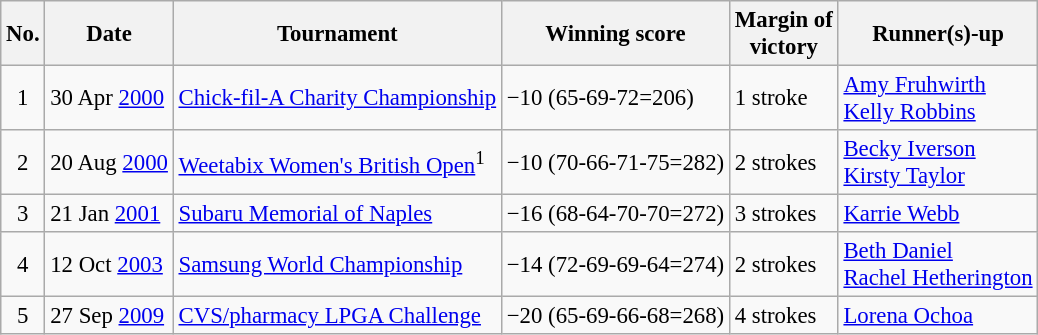<table class="wikitable" style="font-size:95%;">
<tr>
<th>No.</th>
<th>Date</th>
<th>Tournament</th>
<th>Winning score</th>
<th>Margin of<br>victory</th>
<th>Runner(s)-up</th>
</tr>
<tr>
<td align=center>1</td>
<td>30 Apr <a href='#'>2000</a></td>
<td><a href='#'>Chick-fil-A Charity Championship</a></td>
<td>−10 (65-69-72=206)</td>
<td>1 stroke</td>
<td> <a href='#'>Amy Fruhwirth</a><br> <a href='#'>Kelly Robbins</a></td>
</tr>
<tr>
<td align=center>2</td>
<td>20 Aug <a href='#'>2000</a></td>
<td><a href='#'>Weetabix Women's British Open</a><sup>1</sup></td>
<td>−10 (70-66-71-75=282)</td>
<td>2 strokes</td>
<td> <a href='#'>Becky Iverson</a><br> <a href='#'>Kirsty Taylor</a></td>
</tr>
<tr>
<td align=center>3</td>
<td>21 Jan <a href='#'>2001</a></td>
<td><a href='#'>Subaru Memorial of Naples</a></td>
<td>−16 (68-64-70-70=272)</td>
<td>3 strokes</td>
<td> <a href='#'>Karrie Webb</a></td>
</tr>
<tr>
<td align=center>4</td>
<td>12 Oct <a href='#'>2003</a></td>
<td><a href='#'>Samsung World Championship</a></td>
<td>−14 (72-69-69-64=274)</td>
<td>2 strokes</td>
<td> <a href='#'>Beth Daniel</a><br> <a href='#'>Rachel Hetherington</a></td>
</tr>
<tr>
<td align=center>5</td>
<td>27 Sep <a href='#'>2009</a></td>
<td><a href='#'>CVS/pharmacy LPGA Challenge</a></td>
<td>−20 (65-69-66-68=268)</td>
<td>4 strokes</td>
<td> <a href='#'>Lorena Ochoa</a></td>
</tr>
</table>
